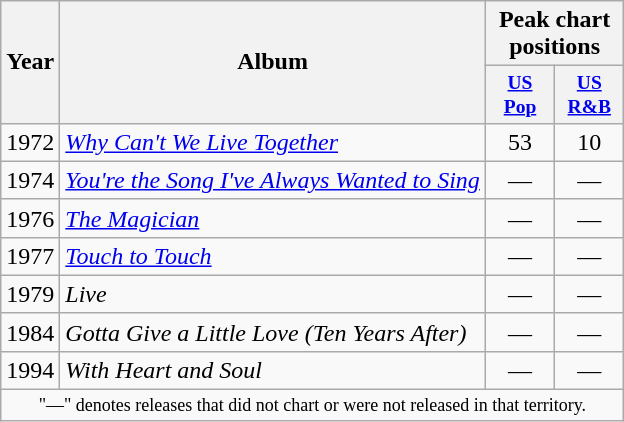<table class="wikitable">
<tr>
<th scope="col" rowspan="2">Year</th>
<th scope="col" rowspan="2">Album</th>
<th scope="col" colspan="2">Peak chart positions</th>
</tr>
<tr style="font-size:small;">
<th style="width:40px;"><a href='#'>US Pop</a><br></th>
<th style="width:40px;"><a href='#'>US R&B</a><br></th>
</tr>
<tr>
<td>1972</td>
<td><em><a href='#'>Why Can't We Live Together</a></em></td>
<td align=center>53</td>
<td align=center>10</td>
</tr>
<tr>
<td>1974</td>
<td><em><a href='#'>You're the Song I've Always Wanted to Sing</a></em></td>
<td align=center>—</td>
<td align=center>—</td>
</tr>
<tr>
<td>1976</td>
<td><em><a href='#'>The Magician</a></em></td>
<td align=center>—</td>
<td align=center>—</td>
</tr>
<tr>
<td>1977</td>
<td><em><a href='#'>Touch to Touch</a></em></td>
<td align=center>—</td>
<td align=center>—</td>
</tr>
<tr>
<td>1979</td>
<td><em>Live</em></td>
<td align=center>—</td>
<td align=center>—</td>
</tr>
<tr>
<td>1984</td>
<td><em>Gotta Give a Little Love (Ten Years After)</em></td>
<td align=center>—</td>
<td align=center>—</td>
</tr>
<tr>
<td>1994</td>
<td><em>With Heart and Soul</em></td>
<td align=center>—</td>
<td align=center>—</td>
</tr>
<tr>
<td colspan="7" style="text-align:center; font-size:9pt;">"—" denotes releases that did not chart or were not released in that territory.</td>
</tr>
</table>
